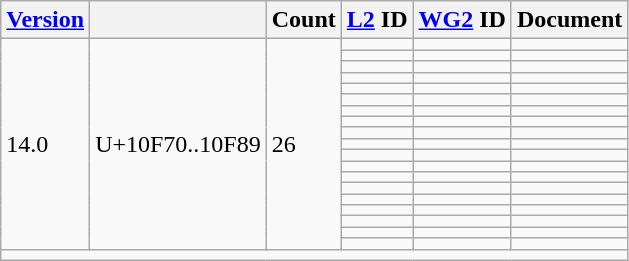<table class="wikitable sticky-header">
<tr>
<th><a href='#'>Version</a></th>
<th></th>
<th>Count</th>
<th><a href='#'>L2</a> ID</th>
<th><a href='#'>WG2</a> ID</th>
<th>Document</th>
</tr>
<tr>
<td rowspan="19">14.0</td>
<td rowspan="19">U+10F70..10F89</td>
<td rowspan="19">26</td>
<td></td>
<td></td>
<td></td>
</tr>
<tr>
<td></td>
<td></td>
<td></td>
</tr>
<tr>
<td></td>
<td></td>
<td></td>
</tr>
<tr>
<td></td>
<td></td>
<td></td>
</tr>
<tr>
<td></td>
<td></td>
<td></td>
</tr>
<tr>
<td></td>
<td></td>
<td></td>
</tr>
<tr>
<td></td>
<td></td>
<td></td>
</tr>
<tr>
<td></td>
<td></td>
<td></td>
</tr>
<tr>
<td></td>
<td></td>
<td></td>
</tr>
<tr>
<td></td>
<td></td>
<td></td>
</tr>
<tr>
<td></td>
<td></td>
<td></td>
</tr>
<tr>
<td></td>
<td></td>
<td></td>
</tr>
<tr>
<td></td>
<td></td>
<td></td>
</tr>
<tr>
<td></td>
<td></td>
<td></td>
</tr>
<tr>
<td></td>
<td></td>
<td></td>
</tr>
<tr>
<td></td>
<td></td>
<td></td>
</tr>
<tr>
<td></td>
<td></td>
<td></td>
</tr>
<tr>
<td></td>
<td></td>
<td></td>
</tr>
<tr>
<td></td>
<td></td>
<td></td>
</tr>
<tr class="sortbottom">
<td colspan="6"></td>
</tr>
</table>
